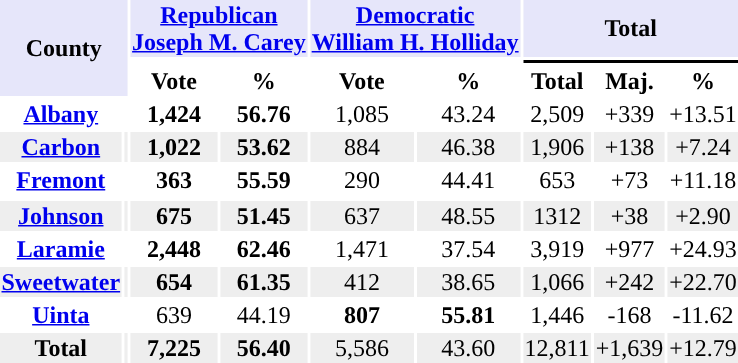<table class="toccolours sortable" style="text-align:center;">
<tr style="background:lavender">
<th rowspan="3" colspan="2">County</th>
<th colspan=2><a href='#'>Republican</a><br><a href='#'>Joseph M. Carey</a></th>
<th colspan=2><a href='#'>Democratic</a><br><a href='#'>William H. Holliday</a></th>
<th colspan=3>Total</th>
</tr>
<tr>
<th colspan=2 style="background-color:"></th>
<th colspan=2 style="background-color:"></th>
<th colspan=3 style="background-color:#000000"></th>
</tr>
<tr>
<th align="center">Vote</th>
<th align="center">%</th>
<th align="center">Vote</th>
<th align="center">%</th>
<th align="center">Total</th>
<th align="center">Maj.</th>
<th align="center">%</th>
</tr>
<tr>
<th><a href='#'>Albany</a></th>
<td style="background-color:"></td>
<td><strong>1,424</strong></td>
<td><strong>56.76	</strong></td>
<td>1,085</td>
<td>43.24</td>
<td>2,509</td>
<td>+339</td>
<td>+13.51</td>
</tr>
<tr style="background:#EEEEEE;">
<th><a href='#'>Carbon</a></th>
<td style="background-color:"></td>
<td><strong>1,022</strong></td>
<td><strong>53.62</strong></td>
<td>884</td>
<td>46.38</td>
<td>1,906</td>
<td>+138</td>
<td>+7.24</td>
</tr>
<tr>
<th><a href='#'>Fremont</a></th>
<td style="background-color:"></td>
<td><strong>363</strong></td>
<td><strong>55.59</strong></td>
<td>290</td>
<td>44.41</td>
<td>653</td>
<td>+73</td>
<td>+11.18</td>
</tr>
<tr>
</tr>
<tr style="background:#EEEEEE;">
<th><a href='#'>Johnson</a></th>
<td style="background-color:"></td>
<td><strong>675</strong></td>
<td><strong>51.45</strong></td>
<td>637</td>
<td>48.55</td>
<td>1312</td>
<td>+38</td>
<td>+2.90</td>
</tr>
<tr>
<th><a href='#'>Laramie</a></th>
<td style="background-color:"></td>
<td><strong>2,448</strong></td>
<td><strong>62.46</strong></td>
<td>1,471</td>
<td>37.54</td>
<td>3,919</td>
<td>+977</td>
<td>+24.93</td>
</tr>
<tr style="background:#EEEEEE;">
<th><a href='#'>Sweetwater</a></th>
<td style="background-color:"></td>
<td><strong>654</strong></td>
<td><strong>61.35</strong></td>
<td>412</td>
<td>38.65</td>
<td>1,066</td>
<td>+242</td>
<td>+22.70</td>
</tr>
<tr>
<th><a href='#'>Uinta</a></th>
<td style="background-color:"></td>
<td>639</td>
<td>44.19</td>
<td><strong>807</strong></td>
<td><strong>55.81	</strong></td>
<td>1,446</td>
<td>-168</td>
<td>-11.62</td>
</tr>
<tr style="background:#EEEEEE;">
<th>Total</th>
<td style="background-color:"></td>
<td><strong>7,225</strong></td>
<td><strong>56.40</strong></td>
<td>5,586</td>
<td>43.60</td>
<td>12,811</td>
<td>+1,639</td>
<td>+12.79</td>
</tr>
</table>
